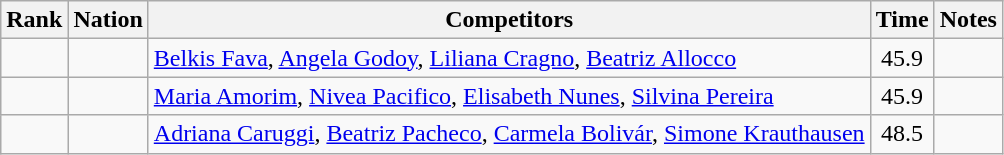<table class="wikitable sortable" style="text-align:center">
<tr>
<th>Rank</th>
<th>Nation</th>
<th>Competitors</th>
<th>Time</th>
<th>Notes</th>
</tr>
<tr>
<td></td>
<td align=left></td>
<td align=left><a href='#'>Belkis Fava</a>, <a href='#'>Angela Godoy</a>, <a href='#'>Liliana Cragno</a>, <a href='#'>Beatriz Allocco</a></td>
<td>45.9</td>
<td></td>
</tr>
<tr>
<td></td>
<td align=left></td>
<td align=left><a href='#'>Maria Amorim</a>, <a href='#'>Nivea Pacifico</a>, <a href='#'>Elisabeth Nunes</a>, <a href='#'>Silvina Pereira</a></td>
<td>45.9</td>
<td></td>
</tr>
<tr>
<td></td>
<td align=left></td>
<td align=left><a href='#'>Adriana Caruggi</a>, <a href='#'>Beatriz Pacheco</a>, <a href='#'>Carmela Bolivár</a>, <a href='#'>Simone Krauthausen</a></td>
<td>48.5</td>
<td></td>
</tr>
</table>
